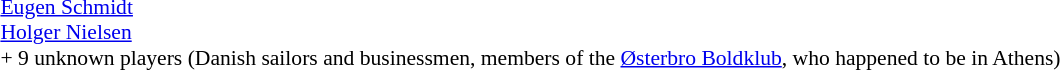<table style="font-size:90%; margin:0.2em auto;" cellspacing="0" cellpadding="0">
<tr>
<th width="25"></th>
<th width="25"></th>
</tr>
<tr>
<td></td>
<td></td>
<td> <a href='#'>Eugen Schmidt</a></td>
</tr>
<tr>
<td></td>
<td></td>
<td> <a href='#'>Holger Nielsen</a></td>
</tr>
<tr>
<td></td>
<td></td>
<td>+ 9 unknown players (Danish sailors and businessmen, members of the <a href='#'>Østerbro Boldklub</a>, who happened to be in Athens)</td>
</tr>
</table>
